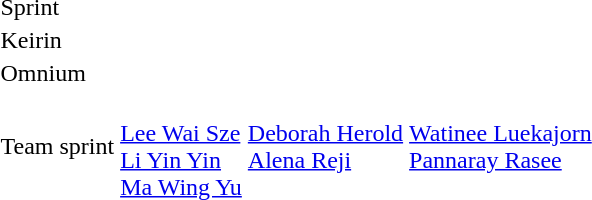<table>
<tr>
<td>Sprint</td>
<td></td>
<td></td>
<td></td>
</tr>
<tr>
<td>Keirin</td>
<td></td>
<td></td>
<td></td>
</tr>
<tr>
<td>Omnium</td>
<td></td>
<td></td>
<td></td>
</tr>
<tr>
<td>Team sprint</td>
<td><br><a href='#'>Lee Wai Sze</a><br><a href='#'>Li Yin Yin</a><br><a href='#'>Ma Wing Yu</a></td>
<td valign=top><br><a href='#'>Deborah Herold</a><br><a href='#'>Alena Reji</a></td>
<td valign=top><br><a href='#'>Watinee Luekajorn</a><br><a href='#'>Pannaray Rasee</a></td>
</tr>
</table>
